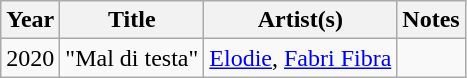<table class="wikitable plainrowheaders sortable">
<tr>
<th scope="col">Year</th>
<th scope="col">Title</th>
<th scope="col">Artist(s)</th>
<th scope="col" class="unsortable">Notes</th>
</tr>
<tr>
<td>2020</td>
<td>"Mal di testa"</td>
<td><a href='#'>Elodie</a>, <a href='#'>Fabri Fibra</a></td>
<td></td>
</tr>
</table>
